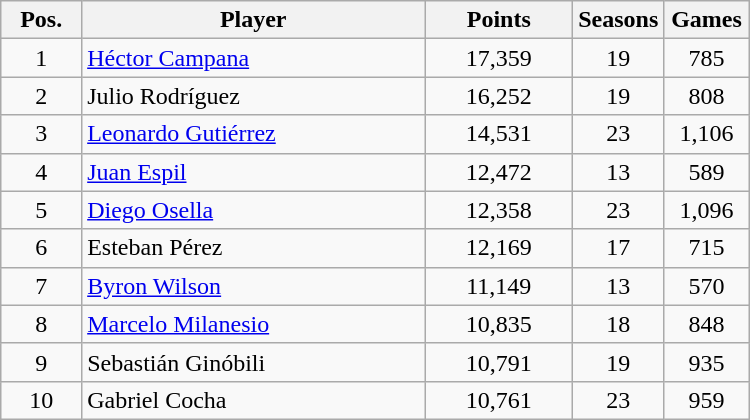<table class="wikitable sortable"  style="text-align:center" width=500px>
<tr>
<th width=50px>Pos.</th>
<th width=250px>Player</th>
<th width=100px>Points</th>
<th width=50px>Seasons</th>
<th width=50px>Games</th>
</tr>
<tr>
<td>1</td>
<td align=left> <a href='#'>Héctor Campana</a></td>
<td>17,359</td>
<td>19</td>
<td>785</td>
</tr>
<tr>
<td>2</td>
<td align=left> Julio Rodríguez</td>
<td>16,252</td>
<td>19</td>
<td>808</td>
</tr>
<tr>
<td>3</td>
<td align=left> <a href='#'>Leonardo Gutiérrez</a></td>
<td>14,531</td>
<td>23</td>
<td>1,106</td>
</tr>
<tr>
<td>4</td>
<td align=left> <a href='#'>Juan Espil</a></td>
<td>12,472</td>
<td>13</td>
<td>589</td>
</tr>
<tr>
<td>5</td>
<td align=left> <a href='#'>Diego Osella</a></td>
<td>12,358</td>
<td>23</td>
<td>1,096</td>
</tr>
<tr>
<td>6</td>
<td align=left> Esteban Pérez</td>
<td>12,169</td>
<td>17</td>
<td>715</td>
</tr>
<tr>
<td>7</td>
<td align=left> <a href='#'>Byron Wilson</a></td>
<td>11,149</td>
<td>13</td>
<td>570</td>
</tr>
<tr>
<td>8</td>
<td align=left> <a href='#'>Marcelo Milanesio</a></td>
<td>10,835</td>
<td>18</td>
<td>848</td>
</tr>
<tr>
<td>9</td>
<td align=left> Sebastián Ginóbili</td>
<td>10,791</td>
<td>19</td>
<td>935</td>
</tr>
<tr>
<td>10</td>
<td align=left> Gabriel Cocha</td>
<td>10,761</td>
<td>23</td>
<td>959</td>
</tr>
</table>
